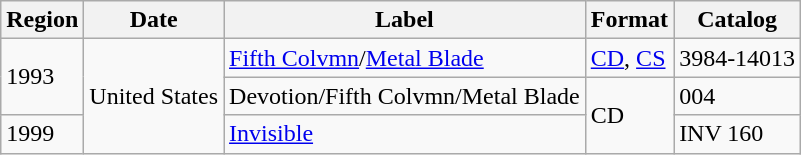<table class="wikitable">
<tr>
<th>Region</th>
<th>Date</th>
<th>Label</th>
<th>Format</th>
<th>Catalog</th>
</tr>
<tr>
<td rowspan="2">1993</td>
<td rowspan="3">United States</td>
<td><a href='#'>Fifth Colvmn</a>/<a href='#'>Metal Blade</a></td>
<td><a href='#'>CD</a>, <a href='#'>CS</a></td>
<td>3984-14013</td>
</tr>
<tr>
<td>Devotion/Fifth Colvmn/Metal Blade</td>
<td rowspan="2">CD</td>
<td>004</td>
</tr>
<tr>
<td>1999</td>
<td><a href='#'>Invisible</a></td>
<td>INV 160</td>
</tr>
</table>
